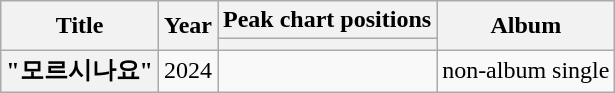<table class="wikitable plainrowheaders" style="text-align:center">
<tr>
<th scope="col" rowspan="2">Title</th>
<th scope="col" rowspan="2">Year</th>
<th scope="col">Peak chart positions</th>
<th scope="col" rowspan="2">Album</th>
</tr>
<tr>
<th></th>
</tr>
<tr>
<th scope="row">"모르시나요"</th>
<td>2024</td>
<td></td>
<td>non-album single</td>
</tr>
</table>
